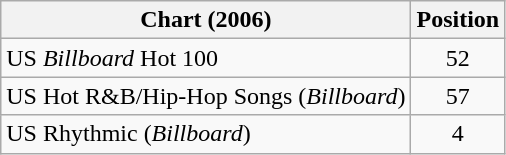<table class="wikitable sortable">
<tr>
<th>Chart (2006)</th>
<th>Position</th>
</tr>
<tr>
<td>US <em>Billboard</em> Hot 100</td>
<td align="center">52</td>
</tr>
<tr>
<td>US Hot R&B/Hip-Hop Songs (<em>Billboard</em>)</td>
<td align="center">57</td>
</tr>
<tr>
<td>US Rhythmic (<em>Billboard</em>)</td>
<td align="center">4</td>
</tr>
</table>
